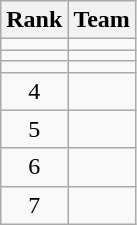<table class=wikitable>
<tr>
<th>Rank</th>
<th>Team</th>
</tr>
<tr>
<td align=center></td>
<td></td>
</tr>
<tr>
<td align=center></td>
<td></td>
</tr>
<tr>
<td align=center></td>
<td></td>
</tr>
<tr>
<td align=center>4</td>
<td></td>
</tr>
<tr>
<td align=center>5</td>
<td></td>
</tr>
<tr>
<td align=center>6</td>
<td></td>
</tr>
<tr>
<td align=center>7</td>
<td></td>
</tr>
</table>
